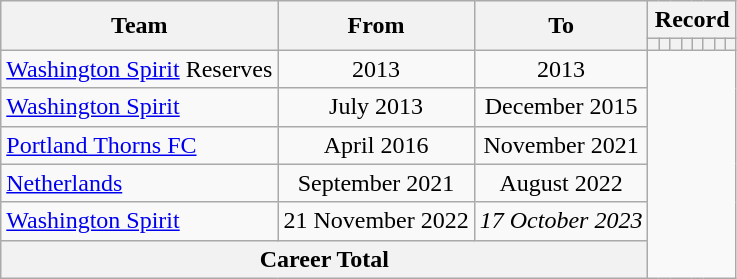<table class="wikitable" style="text-align: center">
<tr>
<th rowspan=2>Team</th>
<th rowspan=2>From</th>
<th rowspan=2>To</th>
<th colspan=8>Record</th>
</tr>
<tr>
<th></th>
<th></th>
<th></th>
<th></th>
<th></th>
<th></th>
<th></th>
<th></th>
</tr>
<tr>
<td align="left"><a href='#'>Washington Spirit</a> Reserves</td>
<td>2013</td>
<td>2013<br></td>
</tr>
<tr>
<td align="left"><a href='#'>Washington Spirit</a></td>
<td>July 2013</td>
<td>December 2015<br></td>
</tr>
<tr>
<td align="left"><a href='#'>Portland Thorns FC</a></td>
<td>April 2016</td>
<td>November 2021<br></td>
</tr>
<tr>
<td align="left"><a href='#'>Netherlands</a></td>
<td>September 2021</td>
<td>August 2022<br></td>
</tr>
<tr>
<td align="left"><a href='#'>Washington Spirit</a></td>
<td>21 November 2022</td>
<td><em>17 October 2023</em><br></td>
</tr>
<tr>
<th colspan=3><strong>Career Total</strong><br></th>
</tr>
</table>
